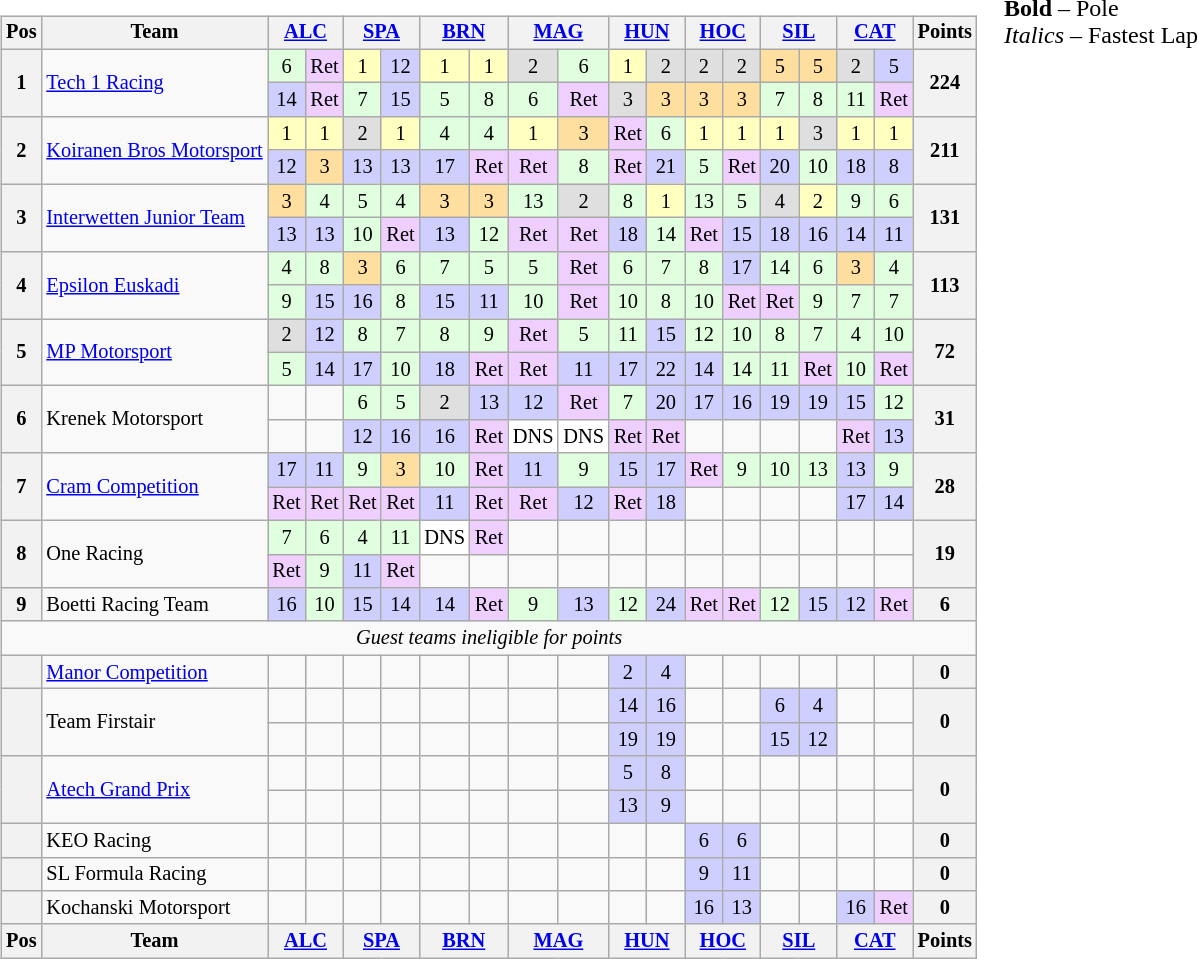<table>
<tr>
<td><br><table class="wikitable" style="font-size:85%; text-align:center">
<tr style="background:#f9f9f9" valign="top">
<th valign="middle">Pos</th>
<th valign="middle">Team</th>
<th colspan=2><a href='#'>ALC</a><br></th>
<th colspan=2><a href='#'>SPA</a><br></th>
<th colspan=2><a href='#'>BRN</a><br></th>
<th colspan=2><a href='#'>MAG</a><br></th>
<th colspan=2><a href='#'>HUN</a><br></th>
<th colspan=2><a href='#'>HOC</a><br></th>
<th colspan=2><a href='#'>SIL</a><br></th>
<th colspan=2><a href='#'>CAT</a><br></th>
<th valign="middle">Points</th>
</tr>
<tr>
<th rowspan=2>1</th>
<td align=left rowspan=2> <a href='#'>Tech 1 Racing</a></td>
<td style="background:#DFFFDF;">6</td>
<td style="background:#EFCFFF;">Ret</td>
<td style="background:#FFFFBF;">1</td>
<td style="background:#CFCFFF;">12</td>
<td style="background:#FFFFBF;">1</td>
<td style="background:#FFFFBF;">1</td>
<td style="background:#DFDFDF;">2</td>
<td style="background:#DFFFDF;">6</td>
<td style="background:#FFFFBF;">1</td>
<td style="background:#DFDFDF;">2</td>
<td style="background:#DFDFDF;">2</td>
<td style="background:#DFDFDF;">2</td>
<td style="background:#FFDF9F;">5</td>
<td style="background:#FFDF9F;">5</td>
<td style="background:#DFDFDF;">2</td>
<td style="background:#CFCFFF;">5</td>
<th rowspan=2>224</th>
</tr>
<tr>
<td style="background:#CFCFFF;">14</td>
<td style="background:#EFCFFF;">Ret</td>
<td style="background:#DFFFDF;">7</td>
<td style="background:#CFCFFF;">15</td>
<td style="background:#DFFFDF;">5</td>
<td style="background:#DFFFDF;">8</td>
<td style="background:#DFFFDF;">6</td>
<td style="background:#EFCFFF;">Ret</td>
<td style="background:#DFDFDF;">3</td>
<td style="background:#FFDF9F;">3</td>
<td style="background:#FFDF9F;">3</td>
<td style="background:#FFDF9F;">3</td>
<td style="background:#DFFFDF;">7</td>
<td style="background:#DFFFDF;">8</td>
<td style="background:#DFFFDF;">11</td>
<td style="background:#EFCFFF;">Ret</td>
</tr>
<tr>
<th rowspan=2>2</th>
<td align=left rowspan=2 nowrap> <a href='#'>Koiranen Bros Motorsport</a></td>
<td style="background:#FFFFBF;">1</td>
<td style="background:#FFFFBF;">1</td>
<td style="background:#DFDFDF;">2</td>
<td style="background:#FFFFBF;">1</td>
<td style="background:#DFFFDF;">4</td>
<td style="background:#DFFFDF;">4</td>
<td style="background:#FFFFBF;">1</td>
<td style="background:#FFDF9F;">3</td>
<td style="background:#EFCFFF;">Ret</td>
<td style="background:#DFFFDF;">6</td>
<td style="background:#FFFFBF;">1</td>
<td style="background:#FFFFBF;">1</td>
<td style="background:#FFFFBF;">1</td>
<td style="background:#DFDFDF;">3</td>
<td style="background:#FFFFBF;">1</td>
<td style="background:#FFFFBF;">1</td>
<th rowspan=2>211</th>
</tr>
<tr>
<td style="background:#CFCFFF;">12</td>
<td style="background:#FFDF9F;">3</td>
<td style="background:#CFCFFF;">13</td>
<td style="background:#CFCFFF;">13</td>
<td style="background:#CFCFFF;">17</td>
<td style="background:#EFCFFF;">Ret</td>
<td style="background:#EFCFFF;">Ret</td>
<td style="background:#DFFFDF;">8</td>
<td style="background:#EFCFFF;">Ret</td>
<td style="background:#CFCFFF;">21</td>
<td style="background:#DFFFDF;">5</td>
<td style="background:#EFCFFF;">Ret</td>
<td style="background:#CFCFFF;">20</td>
<td style="background:#DFFFDF;">10</td>
<td style="background:#CFCFFF;">18</td>
<td style="background:#CFCFFF;">8</td>
</tr>
<tr>
<th rowspan=2>3</th>
<td align=left rowspan=2> <a href='#'>Interwetten Junior Team</a></td>
<td style="background:#FFDF9F;">3</td>
<td style="background:#DFFFDF;">4</td>
<td style="background:#DFFFDF;">5</td>
<td style="background:#DFFFDF;">4</td>
<td style="background:#FFDF9F;">3</td>
<td style="background:#FFDF9F;">3</td>
<td style="background:#DFFFDF;">13</td>
<td style="background:#DFDFDF;">2</td>
<td style="background:#DFFFDF;">8</td>
<td style="background:#FFFFBF;">1</td>
<td style="background:#DFFFDF;">13</td>
<td style="background:#DFFFDF;">5</td>
<td style="background:#DFDFDF;">4</td>
<td style="background:#FFFFBF;">2</td>
<td style="background:#DFFFDF;">9</td>
<td style="background:#DFFFDF;">6</td>
<th rowspan=2>131</th>
</tr>
<tr>
<td style="background:#CFCFFF;">13</td>
<td style="background:#CFCFFF;">13</td>
<td style="background:#DFFFDF;">10</td>
<td style="background:#EFCFFF;">Ret</td>
<td style="background:#CFCFFF;">13</td>
<td style="background:#DFFFDF;">12</td>
<td style="background:#EFCFFF;">Ret</td>
<td style="background:#EFCFFF;">Ret</td>
<td style="background:#CFCFFF;">18</td>
<td style="background:#DFFFDF;">14</td>
<td style="background:#EFCFFF;">Ret</td>
<td style="background:#CFCFFF;">15</td>
<td style="background:#CFCFFF;">18</td>
<td style="background:#CFCFFF;">16</td>
<td style="background:#CFCFFF;">14</td>
<td style="background:#CFCFFF;">11</td>
</tr>
<tr>
<th rowspan=2>4</th>
<td align=left rowspan=2> <a href='#'>Epsilon Euskadi</a></td>
<td style="background:#DFFFDF;">4</td>
<td style="background:#DFFFDF;">8</td>
<td style="background:#FFDF9F;">3</td>
<td style="background:#DFFFDF;">6</td>
<td style="background:#DFFFDF;">7</td>
<td style="background:#DFFFDF;">5</td>
<td style="background:#DFFFDF;">5</td>
<td style="background:#EFCFFF;">Ret</td>
<td style="background:#DFFFDF;">6</td>
<td style="background:#DFFFDF;">7</td>
<td style="background:#DFFFDF;">8</td>
<td style="background:#CFCFFF;">17</td>
<td style="background:#DFFFDF;">14</td>
<td style="background:#DFFFDF;">6</td>
<td style="background:#FFDF9F;">3</td>
<td style="background:#DFFFDF;">4</td>
<th rowspan=2>113</th>
</tr>
<tr>
<td style="background:#DFFFDF;">9</td>
<td style="background:#CFCFFF;">15</td>
<td style="background:#CFCFFF;">16</td>
<td style="background:#DFFFDF;">8</td>
<td style="background:#CFCFFF;">15</td>
<td style="background:#CFCFFF;">11</td>
<td style="background:#DFFFDF;">10</td>
<td style="background:#EFCFFF;">Ret</td>
<td style="background:#DFFFDF;">10</td>
<td style="background:#DFFFDF;">8</td>
<td style="background:#DFFFDF;">10</td>
<td style="background:#EFCFFF;">Ret</td>
<td style="background:#EFCFFF;">Ret</td>
<td style="background:#DFFFDF;">9</td>
<td style="background:#DFFFDF;">7</td>
<td style="background:#DFFFDF;">7</td>
</tr>
<tr>
<th rowspan=2>5</th>
<td align=left rowspan=2> <a href='#'>MP Motorsport</a></td>
<td style="background:#DFDFDF;">2</td>
<td style="background:#CFCFFF;">12</td>
<td style="background:#DFFFDF;">8</td>
<td style="background:#DFFFDF;">7</td>
<td style="background:#DFFFDF;">8</td>
<td style="background:#DFFFDF;">9</td>
<td style="background:#EFCFFF;">Ret</td>
<td style="background:#DFFFDF;">5</td>
<td style="background:#DFFFDF;">11</td>
<td style="background:#CFCFFF;">15</td>
<td style="background:#DFFFDF;">12</td>
<td style="background:#DFFFDF;">10</td>
<td style="background:#DFFFDF;">8</td>
<td style="background:#DFFFDF;">7</td>
<td style="background:#DFFFDF;">4</td>
<td style="background:#DFFFDF;">10</td>
<th rowspan=2>72</th>
</tr>
<tr>
<td style="background:#DFFFDF;">5</td>
<td style="background:#CFCFFF;">14</td>
<td style="background:#CFCFFF;">17</td>
<td style="background:#DFFFDF;">10</td>
<td style="background:#CFCFFF;">18</td>
<td style="background:#EFCFFF;">Ret</td>
<td style="background:#EFCFFF;">Ret</td>
<td style="background:#CFCFFF;">11</td>
<td style="background:#CFCFFF;">17</td>
<td style="background:#CFCFFF;">22</td>
<td style="background:#CFCFFF;">14</td>
<td style="background:#DFFFDF;">14</td>
<td style="background:#DFFFDF;">11</td>
<td style="background:#EFCFFF;">Ret</td>
<td style="background:#DFFFDF;">10</td>
<td style="background:#EFCFFF;">Ret</td>
</tr>
<tr>
<th rowspan=2>6</th>
<td align=left rowspan=2> Krenek Motorsport</td>
<td></td>
<td></td>
<td style="background:#DFFFDF;">6</td>
<td style="background:#DFFFDF;">5</td>
<td style="background:#DFDFDF;">2</td>
<td style="background:#CFCFFF;">13</td>
<td style="background:#CFCFFF;">12</td>
<td style="background:#EFCFFF;">Ret</td>
<td style="background:#DFFFDF;">7</td>
<td style="background:#CFCFFF;">20</td>
<td style="background:#CFCFFF;">17</td>
<td style="background:#CFCFFF;">16</td>
<td style="background:#CFCFFF;">19</td>
<td style="background:#CFCFFF;">19</td>
<td style="background:#CFCFFF;">15</td>
<td style="background:#DFFFDF;">12</td>
<th rowspan=2>31</th>
</tr>
<tr>
<td></td>
<td></td>
<td style="background:#CFCFFF;">12</td>
<td style="background:#CFCFFF;">16</td>
<td style="background:#CFCFFF;">16</td>
<td style="background:#EFCFFF;">Ret</td>
<td style="background:#FFFFFF;">DNS</td>
<td style="background:#FFFFFF;">DNS</td>
<td style="background:#EFCFFF;">Ret</td>
<td style="background:#EFCFFF;">Ret</td>
<td></td>
<td></td>
<td></td>
<td></td>
<td style="background:#EFCFFF;">Ret</td>
<td style="background:#CFCFFF;">13</td>
</tr>
<tr>
<th rowspan=2>7</th>
<td align=left rowspan=2> <a href='#'>Cram Competition</a></td>
<td style="background:#CFCFFF;">17</td>
<td style="background:#CFCFFF;">11</td>
<td style="background:#DFFFDF;">9</td>
<td style="background:#FFDF9F;">3</td>
<td style="background:#DFFFDF;">10</td>
<td style="background:#EFCFFF;">Ret</td>
<td style="background:#CFCFFF;">11</td>
<td style="background:#DFFFDF;">9</td>
<td style="background:#CFCFFF;">15</td>
<td style="background:#CFCFFF;">17</td>
<td style="background:#EFCFFF;">Ret</td>
<td style="background:#DFFFDF;">9</td>
<td style="background:#DFFFDF;">10</td>
<td style="background:#DFFFDF;">13</td>
<td style="background:#CFCFFF;">13</td>
<td style="background:#DFFFDF;">9</td>
<th rowspan=2>28</th>
</tr>
<tr>
<td style="background:#EFCFFF;">Ret</td>
<td style="background:#EFCFFF;">Ret</td>
<td style="background:#EFCFFF;">Ret</td>
<td style="background:#EFCFFF;">Ret</td>
<td style="background:#CFCFFF;">11</td>
<td style="background:#EFCFFF;">Ret</td>
<td style="background:#EFCFFF;">Ret</td>
<td style="background:#CFCFFF;">12</td>
<td style="background:#EFCFFF;">Ret</td>
<td style="background:#CFCFFF;">18</td>
<td></td>
<td></td>
<td></td>
<td></td>
<td style="background:#CFCFFF;">17</td>
<td style="background:#CFCFFF;">14</td>
</tr>
<tr>
<th rowspan=2>8</th>
<td align=left rowspan=2> One Racing</td>
<td style="background:#DFFFDF;">7</td>
<td style="background:#DFFFDF;">6</td>
<td style="background:#DFFFDF;">4</td>
<td style="background:#DFFFDF;">11</td>
<td style="background:#FFFFFF;">DNS</td>
<td style="background:#EFCFFF;">Ret</td>
<td></td>
<td></td>
<td></td>
<td></td>
<td></td>
<td></td>
<td></td>
<td></td>
<td></td>
<td></td>
<th rowspan=2>19</th>
</tr>
<tr>
<td style="background:#EFCFFF;">Ret</td>
<td style="background:#DFFFDF;">9</td>
<td style="background:#CFCFFF;">11</td>
<td style="background:#EFCFFF;">Ret</td>
<td></td>
<td></td>
<td></td>
<td></td>
<td></td>
<td></td>
<td></td>
<td></td>
<td></td>
<td></td>
<td></td>
<td></td>
</tr>
<tr>
<th>9</th>
<td align=left> Boetti Racing Team</td>
<td style="background:#CFCFFF;">16</td>
<td style="background:#DFFFDF;">10</td>
<td style="background:#CFCFFF;">15</td>
<td style="background:#CFCFFF;">14</td>
<td style="background:#CFCFFF;">14</td>
<td style="background:#EFCFFF;">Ret</td>
<td style="background:#DFFFDF;">9</td>
<td style="background:#CFCFFF;">13</td>
<td style="background:#DFFFDF;">12</td>
<td style="background:#CFCFFF;">24</td>
<td style="background:#EFCFFF;">Ret</td>
<td style="background:#EFCFFF;">Ret</td>
<td style="background:#DFFFDF;">12</td>
<td style="background:#CFCFFF;">15</td>
<td style="background:#CFCFFF;">12</td>
<td style="background:#EFCFFF;">Ret</td>
<th>6</th>
</tr>
<tr>
<td colspan=19 align=center><em>Guest teams ineligible for points</em></td>
</tr>
<tr>
<th></th>
<td align=left> <a href='#'>Manor Competition</a></td>
<td></td>
<td></td>
<td></td>
<td></td>
<td></td>
<td></td>
<td></td>
<td></td>
<td style="background:#CFCFFF;">2</td>
<td style="background:#CFCFFF;">4</td>
<td></td>
<td></td>
<td></td>
<td></td>
<td></td>
<td></td>
<th>0</th>
</tr>
<tr>
<th rowspan=2></th>
<td align=left rowspan=2> Team Firstair</td>
<td></td>
<td></td>
<td></td>
<td></td>
<td></td>
<td></td>
<td></td>
<td></td>
<td style="background:#CFCFFF;">14</td>
<td style="background:#CFCFFF;">16</td>
<td></td>
<td></td>
<td style="background:#CFCFFF;">6</td>
<td style="background:#CFCFFF;">4</td>
<td></td>
<td></td>
<th rowspan=2>0</th>
</tr>
<tr>
<td></td>
<td></td>
<td></td>
<td></td>
<td></td>
<td></td>
<td></td>
<td></td>
<td style="background:#CFCFFF;">19</td>
<td style="background:#CFCFFF;">19</td>
<td></td>
<td></td>
<td style="background:#CFCFFF;">15</td>
<td style="background:#CFCFFF;">12</td>
<td></td>
<td></td>
</tr>
<tr>
<th rowspan=2></th>
<td align=left rowspan=2> <a href='#'>Atech Grand Prix</a></td>
<td></td>
<td></td>
<td></td>
<td></td>
<td></td>
<td></td>
<td></td>
<td></td>
<td style="background:#CFCFFF;">5</td>
<td style="background:#CFCFFF;">8</td>
<td></td>
<td></td>
<td></td>
<td></td>
<td></td>
<td></td>
<th rowspan=2>0</th>
</tr>
<tr>
<td></td>
<td></td>
<td></td>
<td></td>
<td></td>
<td></td>
<td></td>
<td></td>
<td style="background:#CFCFFF;">13</td>
<td style="background:#CFCFFF;">9</td>
<td></td>
<td></td>
<td></td>
<td></td>
<td></td>
<td></td>
</tr>
<tr>
<th></th>
<td align=left> KEO Racing</td>
<td></td>
<td></td>
<td></td>
<td></td>
<td></td>
<td></td>
<td></td>
<td></td>
<td></td>
<td></td>
<td style="background:#CFCFFF;">6</td>
<td style="background:#CFCFFF;">6</td>
<td></td>
<td></td>
<td></td>
<td></td>
<th>0</th>
</tr>
<tr>
<th></th>
<td align=left> SL Formula Racing</td>
<td></td>
<td></td>
<td></td>
<td></td>
<td></td>
<td></td>
<td></td>
<td></td>
<td></td>
<td></td>
<td style="background:#CFCFFF;">9</td>
<td style="background:#CFCFFF;">11</td>
<td></td>
<td></td>
<td></td>
<td></td>
<th>0</th>
</tr>
<tr>
<th></th>
<td align=left> Kochanski Motorsport</td>
<td></td>
<td></td>
<td></td>
<td></td>
<td></td>
<td></td>
<td></td>
<td></td>
<td></td>
<td></td>
<td style="background:#CFCFFF;">16</td>
<td style="background:#CFCFFF;">13</td>
<td></td>
<td></td>
<td style="background:#CFCFFF;">16</td>
<td style="background:#EFCFFF;">Ret</td>
<th>0</th>
</tr>
<tr style="background:#f9f9f9" valign="top">
<th valign="middle">Pos</th>
<th valign="middle">Team</th>
<th colspan=2><a href='#'>ALC</a><br></th>
<th colspan=2><a href='#'>SPA</a><br></th>
<th colspan=2><a href='#'>BRN</a><br></th>
<th colspan=2><a href='#'>MAG</a><br></th>
<th colspan=2><a href='#'>HUN</a><br></th>
<th colspan=2><a href='#'>HOC</a><br></th>
<th colspan=2><a href='#'>SIL</a><br></th>
<th colspan=2><a href='#'>CAT</a><br></th>
<th valign="middle">Points</th>
</tr>
</table>
</td>
<td valign="top"><br>
<span><strong>Bold</strong> – Pole<br>
<em>Italics</em> – Fastest Lap</span></td>
</tr>
</table>
